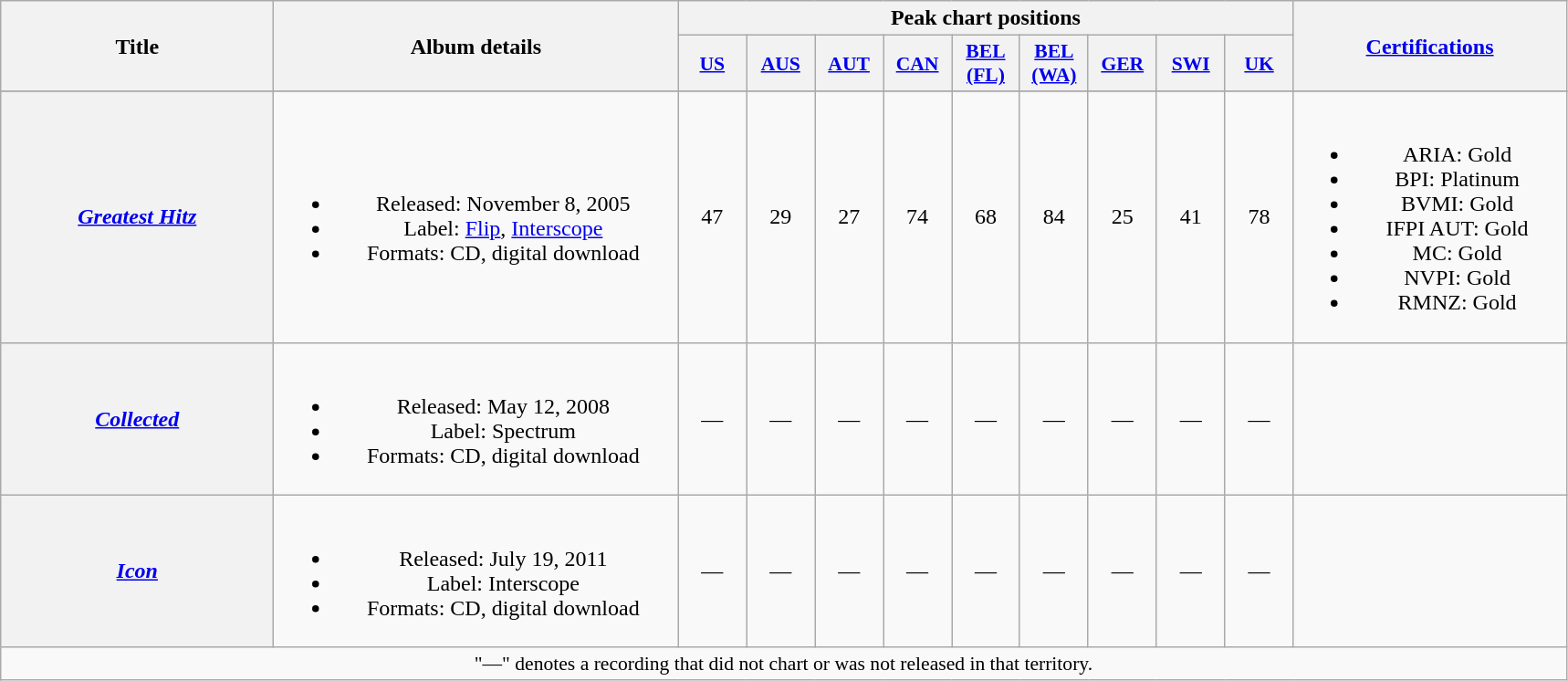<table class="wikitable plainrowheaders" style="text-align:center;">
<tr>
<th scope="col" rowspan="2" style="width:12em;">Title</th>
<th scope="col" rowspan="2" style="width:18em;">Album details</th>
<th scope="col" colspan="9">Peak chart positions</th>
<th scope="col" rowspan="2" style="width:12em;"><a href='#'>Certifications</a></th>
</tr>
<tr>
<th scope="col" style="width:3em;font-size:90%;"><a href='#'>US</a><br></th>
<th scope="col" style="width:3em;font-size:90%;"><a href='#'>AUS</a><br></th>
<th scope="col" style="width:3em;font-size:90%;"><a href='#'>AUT</a><br></th>
<th scope="col" style="width:3em;font-size:90%;"><a href='#'>CAN</a><br></th>
<th scope="col" style="width:3em;font-size:90%;"><a href='#'>BEL<br>(FL)</a><br></th>
<th scope="col" style="width:3em;font-size:90%;"><a href='#'>BEL<br>(WA)</a><br></th>
<th scope="col" style="width:3em;font-size:90%;"><a href='#'>GER</a><br></th>
<th scope="col" style="width:3em;font-size:90%;"><a href='#'>SWI</a><br></th>
<th scope="col" style="width:3em;font-size:90%;"><a href='#'>UK</a><br></th>
</tr>
<tr>
</tr>
<tr>
<th scope="row"><em><a href='#'>Greatest Hitz</a></em></th>
<td><br><ul><li>Released: November 8, 2005</li><li>Label: <a href='#'>Flip</a>, <a href='#'>Interscope</a></li><li>Formats: CD, digital download</li></ul></td>
<td>47</td>
<td>29</td>
<td>27</td>
<td>74</td>
<td>68</td>
<td>84</td>
<td>25</td>
<td>41</td>
<td>78</td>
<td><br><ul><li>ARIA: Gold</li><li>BPI: Platinum</li><li>BVMI: Gold</li><li>IFPI AUT: Gold</li><li>MC: Gold</li><li>NVPI: Gold</li><li>RMNZ: Gold</li></ul></td>
</tr>
<tr>
<th scope="row"><em><a href='#'>Collected</a></em></th>
<td><br><ul><li>Released: May 12, 2008</li><li>Label: Spectrum</li><li>Formats: CD, digital download</li></ul></td>
<td>—</td>
<td>—</td>
<td>—</td>
<td>—</td>
<td>—</td>
<td>—</td>
<td>—</td>
<td>—</td>
<td>—</td>
<td></td>
</tr>
<tr>
<th scope="row"><em><a href='#'>Icon</a></em></th>
<td><br><ul><li>Released: July 19, 2011</li><li>Label: Interscope</li><li>Formats: CD, digital download</li></ul></td>
<td>—</td>
<td>—</td>
<td>—</td>
<td>—</td>
<td>—</td>
<td>—</td>
<td>—</td>
<td>—</td>
<td>—</td>
<td></td>
</tr>
<tr>
<td colspan="13" style="font-size:90%">"—" denotes a recording that did not chart or was not released in that territory.</td>
</tr>
</table>
